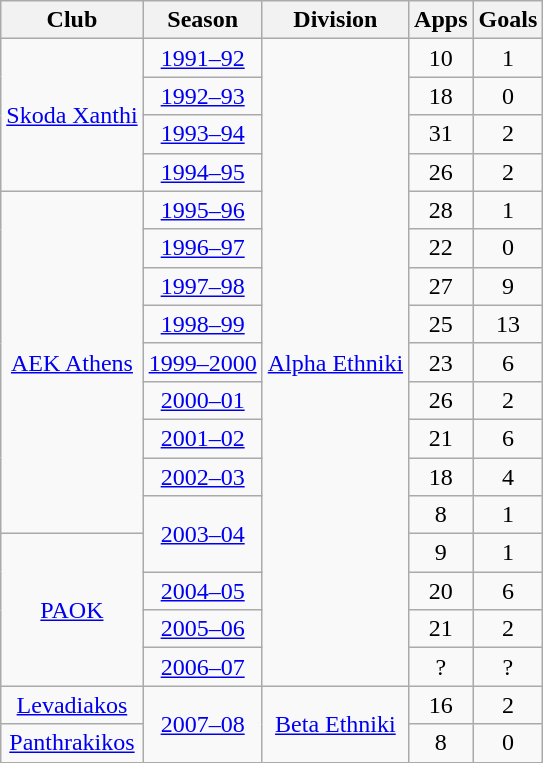<table class="wikitable" style="text-align:center">
<tr>
<th>Club</th>
<th>Season</th>
<th>Division</th>
<th>Apps</th>
<th>Goals</th>
</tr>
<tr>
<td rowspan=4><a href='#'>Skoda Xanthi</a></td>
<td><a href='#'>1991–92</a></td>
<td rowspan=17><a href='#'>Alpha Ethniki</a></td>
<td>10</td>
<td>1</td>
</tr>
<tr>
<td><a href='#'>1992–93</a></td>
<td>18</td>
<td>0</td>
</tr>
<tr>
<td><a href='#'>1993–94</a></td>
<td>31</td>
<td>2</td>
</tr>
<tr>
<td><a href='#'>1994–95</a></td>
<td>26</td>
<td>2</td>
</tr>
<tr>
<td rowspan=9><a href='#'>AEK Athens</a></td>
<td><a href='#'>1995–96</a></td>
<td>28</td>
<td>1</td>
</tr>
<tr>
<td><a href='#'>1996–97</a></td>
<td>22</td>
<td>0</td>
</tr>
<tr>
<td><a href='#'>1997–98</a></td>
<td>27</td>
<td>9</td>
</tr>
<tr>
<td><a href='#'>1998–99</a></td>
<td>25</td>
<td>13</td>
</tr>
<tr>
<td><a href='#'>1999–2000</a></td>
<td>23</td>
<td>6</td>
</tr>
<tr>
<td><a href='#'>2000–01</a></td>
<td>26</td>
<td>2</td>
</tr>
<tr>
<td><a href='#'>2001–02</a></td>
<td>21</td>
<td>6</td>
</tr>
<tr>
<td><a href='#'>2002–03</a></td>
<td>18</td>
<td>4</td>
</tr>
<tr>
<td rowspan=2><a href='#'>2003–04</a></td>
<td>8</td>
<td>1</td>
</tr>
<tr>
<td rowspan=4><a href='#'>PAOK</a></td>
<td>9</td>
<td>1</td>
</tr>
<tr>
<td><a href='#'>2004–05</a></td>
<td>20</td>
<td>6</td>
</tr>
<tr>
<td><a href='#'>2005–06</a></td>
<td>21</td>
<td>2</td>
</tr>
<tr>
<td><a href='#'>2006–07</a></td>
<td>?</td>
<td>?</td>
</tr>
<tr>
<td><a href='#'>Levadiakos</a></td>
<td rowspan=2><a href='#'>2007–08</a></td>
<td rowspan=2><a href='#'>Beta Ethniki</a></td>
<td>16</td>
<td>2</td>
</tr>
<tr>
<td><a href='#'>Panthrakikos</a></td>
<td>8</td>
<td>0</td>
</tr>
</table>
